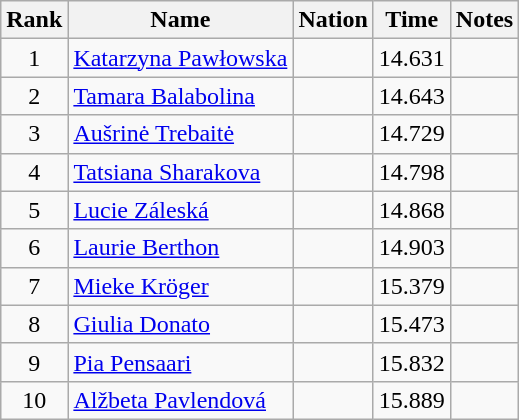<table class="wikitable sortable" style="text-align:center">
<tr>
<th>Rank</th>
<th>Name</th>
<th>Nation</th>
<th>Time</th>
<th>Notes</th>
</tr>
<tr>
<td>1</td>
<td align=left><a href='#'>Katarzyna Pawłowska</a></td>
<td align=left></td>
<td>14.631</td>
<td></td>
</tr>
<tr>
<td>2</td>
<td align=left><a href='#'>Tamara Balabolina</a></td>
<td align=left></td>
<td>14.643</td>
<td></td>
</tr>
<tr>
<td>3</td>
<td align=left><a href='#'>Aušrinė Trebaitė</a></td>
<td align=left></td>
<td>14.729</td>
<td></td>
</tr>
<tr>
<td>4</td>
<td align=left><a href='#'>Tatsiana Sharakova</a></td>
<td align=left></td>
<td>14.798</td>
<td></td>
</tr>
<tr>
<td>5</td>
<td align=left><a href='#'>Lucie Záleská</a></td>
<td align=left></td>
<td>14.868</td>
<td></td>
</tr>
<tr>
<td>6</td>
<td align=left><a href='#'>Laurie Berthon</a></td>
<td align=left></td>
<td>14.903</td>
<td></td>
</tr>
<tr>
<td>7</td>
<td align=left><a href='#'>Mieke Kröger</a></td>
<td align=left></td>
<td>15.379</td>
<td></td>
</tr>
<tr>
<td>8</td>
<td align=left><a href='#'>Giulia Donato</a></td>
<td align=left></td>
<td>15.473</td>
<td></td>
</tr>
<tr>
<td>9</td>
<td align=left><a href='#'>Pia Pensaari</a></td>
<td align=left></td>
<td>15.832</td>
<td></td>
</tr>
<tr>
<td>10</td>
<td align=left><a href='#'>Alžbeta Pavlendová</a></td>
<td align=left></td>
<td>15.889</td>
<td></td>
</tr>
</table>
